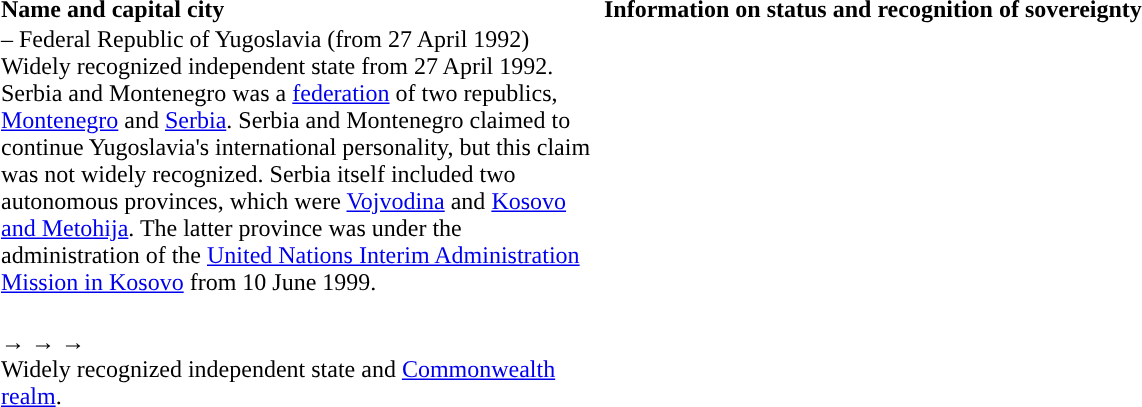<table border="0" cellpadding="0" style="text-align:left; font-size">
<tr>
<th style="width:400px;">Name and capital city</th>
<th>Information on status and recognition of sovereignty</th>
</tr>
<tr>
<td valign=top><strong></strong> – Federal Republic of Yugoslavia (from 27 April 1992) <br>Widely recognized independent state from 27 April 1992. Serbia and Montenegro was a <a href='#'>federation</a> of two republics, <a href='#'>Montenegro</a> and <a href='#'>Serbia</a>. Serbia and Montenegro claimed to continue Yugoslavia's international personality, but this claim was not widely recognized. Serbia itself included two autonomous provinces, which were <a href='#'>Vojvodina</a> and <a href='#'>Kosovo and Metohija</a>. The latter province was under the administration of the <a href='#'>United Nations Interim Administration Mission in Kosovo</a> from 10 June 1999.</td>
</tr>
<tr>
<td colspan=2><br></td>
</tr>
<tr>
<td valign=top><strong> →  →  → </strong> <br>Widely recognized independent state and <a href='#'>Commonwealth realm</a>.</td>
</tr>
</table>
